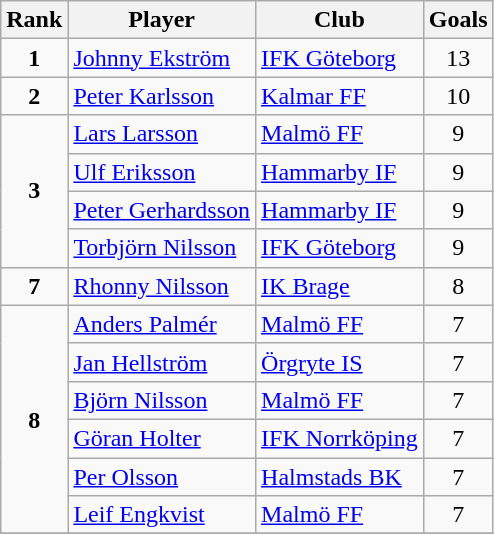<table class="wikitable" style="text-align:center">
<tr>
<th>Rank</th>
<th>Player</th>
<th>Club</th>
<th>Goals</th>
</tr>
<tr>
<td rowspan="1"><strong>1</strong></td>
<td align="left"> <a href='#'>Johnny Ekström</a></td>
<td align="left"><a href='#'>IFK Göteborg</a></td>
<td>13</td>
</tr>
<tr>
<td rowspan="1"><strong>2</strong></td>
<td align="left"> <a href='#'>Peter Karlsson</a></td>
<td align="left"><a href='#'>Kalmar FF</a></td>
<td>10</td>
</tr>
<tr>
<td rowspan="4"><strong>3</strong></td>
<td align="left"> <a href='#'>Lars Larsson</a></td>
<td align="left"><a href='#'>Malmö FF</a></td>
<td>9</td>
</tr>
<tr>
<td align="left"> <a href='#'>Ulf Eriksson</a></td>
<td align="left"><a href='#'>Hammarby IF</a></td>
<td>9</td>
</tr>
<tr>
<td align="left"> <a href='#'>Peter Gerhardsson</a></td>
<td align="left"><a href='#'>Hammarby IF</a></td>
<td>9</td>
</tr>
<tr>
<td align="left"> <a href='#'>Torbjörn Nilsson</a></td>
<td align="left"><a href='#'>IFK Göteborg</a></td>
<td>9</td>
</tr>
<tr>
<td rowspan="1"><strong>7</strong></td>
<td align="left"> <a href='#'>Rhonny Nilsson</a></td>
<td align="left"><a href='#'>IK Brage</a></td>
<td>8</td>
</tr>
<tr>
<td rowspan="6"><strong>8</strong></td>
<td align="left"> <a href='#'>Anders Palmér</a></td>
<td align="left"><a href='#'>Malmö FF</a></td>
<td>7</td>
</tr>
<tr>
<td align="left"> <a href='#'>Jan Hellström</a></td>
<td align="left"><a href='#'>Örgryte IS</a></td>
<td>7</td>
</tr>
<tr>
<td align="left"> <a href='#'>Björn Nilsson</a></td>
<td align="left"><a href='#'>Malmö FF</a></td>
<td>7</td>
</tr>
<tr>
<td align="left"> <a href='#'>Göran Holter</a></td>
<td align="left"><a href='#'>IFK Norrköping</a></td>
<td>7</td>
</tr>
<tr>
<td align="left"> <a href='#'>Per Olsson</a></td>
<td align="left"><a href='#'>Halmstads BK</a></td>
<td>7</td>
</tr>
<tr>
<td align="left"> <a href='#'>Leif Engkvist</a></td>
<td align="left"><a href='#'>Malmö FF</a></td>
<td>7</td>
</tr>
<tr>
</tr>
</table>
